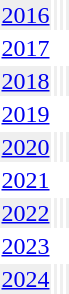<table>
<tr bgcolor="#EFEFEF">
<td><a href='#'>2016</a></td>
<td></td>
<td></td>
<td></td>
</tr>
<tr>
<td><a href='#'>2017</a></td>
<td></td>
<td></td>
<td></td>
</tr>
<tr bgcolor="#EFEFEF">
<td><a href='#'>2018</a></td>
<td></td>
<td></td>
<td></td>
</tr>
<tr>
<td><a href='#'>2019</a></td>
<td></td>
<td></td>
<td></td>
</tr>
<tr bgcolor="#EFEFEF">
<td><a href='#'>2020</a></td>
<td></td>
<td></td>
<td></td>
</tr>
<tr>
<td><a href='#'>2021</a><br></td>
<td></td>
<td></td>
<td></td>
</tr>
<tr bgcolor="#EFEFEF">
<td><a href='#'>2022</a><br></td>
<td></td>
<td></td>
<td></td>
</tr>
<tr>
<td><a href='#'>2023</a><br></td>
<td></td>
<td></td>
<td></td>
</tr>
<tr bgcolor="#EFEFEF">
<td><a href='#'>2024</a><br></td>
<td></td>
<td></td>
<td></td>
</tr>
</table>
